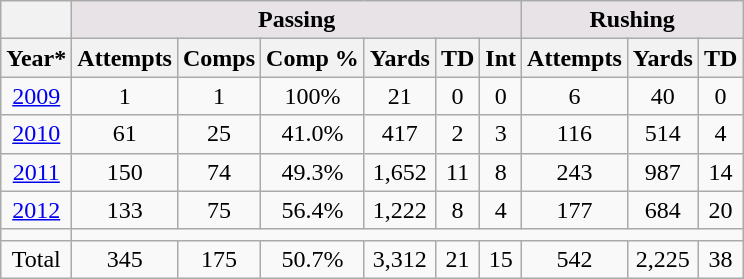<table class=wikitable style="text-align:center">
<tr>
<th></th>
<th colspan="6" style="background:#e7e3e7;">Passing</th>
<th colspan="3" style="background:#e7e3e7;">Rushing</th>
</tr>
<tr>
<th>Year*</th>
<th>Attempts</th>
<th>Comps</th>
<th>Comp %</th>
<th>Yards</th>
<th>TD</th>
<th>Int</th>
<th>Attempts</th>
<th>Yards</th>
<th>TD</th>
</tr>
<tr>
<td><a href='#'>2009</a></td>
<td>1</td>
<td>1</td>
<td>100%</td>
<td>21</td>
<td>0</td>
<td>0</td>
<td>6</td>
<td>40</td>
<td>0</td>
</tr>
<tr>
<td><a href='#'>2010</a></td>
<td>61</td>
<td>25</td>
<td>41.0%</td>
<td>417</td>
<td>2</td>
<td>3</td>
<td>116</td>
<td>514</td>
<td>4</td>
</tr>
<tr>
<td><a href='#'>2011</a></td>
<td>150</td>
<td>74</td>
<td>49.3%</td>
<td>1,652</td>
<td>11</td>
<td>8</td>
<td>243</td>
<td>987</td>
<td>14</td>
</tr>
<tr>
<td><a href='#'>2012</a></td>
<td>133</td>
<td>75</td>
<td>56.4%</td>
<td>1,222</td>
<td>8</td>
<td>4</td>
<td>177</td>
<td>684</td>
<td>20</td>
</tr>
<tr>
<td></td>
</tr>
<tr>
<td>Total</td>
<td>345</td>
<td>175</td>
<td>50.7%</td>
<td>3,312</td>
<td>21</td>
<td>15</td>
<td>542</td>
<td>2,225</td>
<td>38</td>
</tr>
</table>
